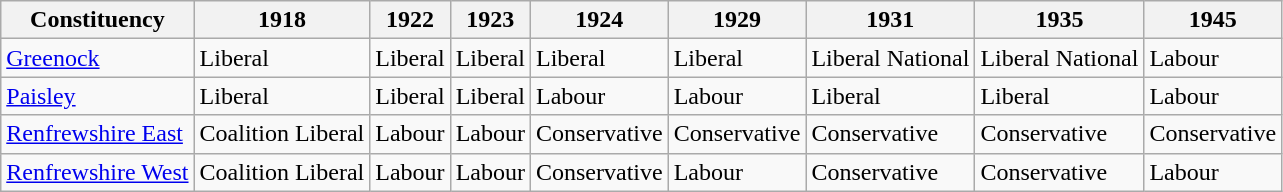<table class="wikitable sortable">
<tr>
<th>Constituency</th>
<th>1918</th>
<th>1922</th>
<th>1923</th>
<th>1924</th>
<th>1929</th>
<th>1931</th>
<th>1935</th>
<th>1945</th>
</tr>
<tr>
<td><a href='#'>Greenock</a></td>
<td bgcolor=>Liberal</td>
<td bgcolor=>Liberal</td>
<td bgcolor=>Liberal</td>
<td bgcolor=>Liberal</td>
<td bgcolor=>Liberal</td>
<td bgcolor=>Liberal National</td>
<td bgcolor=>Liberal National</td>
<td bgcolor=>Labour</td>
</tr>
<tr>
<td><a href='#'>Paisley</a></td>
<td bgcolor=>Liberal</td>
<td bgcolor=>Liberal</td>
<td bgcolor=>Liberal</td>
<td bgcolor=>Labour</td>
<td bgcolor=>Labour</td>
<td bgcolor=>Liberal</td>
<td bgcolor=>Liberal</td>
<td bgcolor=>Labour</td>
</tr>
<tr>
<td><a href='#'>Renfrewshire East</a></td>
<td bgcolor=>Coalition Liberal</td>
<td bgcolor=>Labour</td>
<td bgcolor=>Labour</td>
<td bgcolor=>Conservative</td>
<td bgcolor=>Conservative</td>
<td bgcolor=>Conservative</td>
<td bgcolor=>Conservative</td>
<td bgcolor=>Conservative</td>
</tr>
<tr>
<td><a href='#'>Renfrewshire West</a></td>
<td bgcolor=>Coalition Liberal</td>
<td bgcolor=>Labour</td>
<td bgcolor=>Labour</td>
<td bgcolor=>Conservative</td>
<td bgcolor=>Labour</td>
<td bgcolor=>Conservative</td>
<td bgcolor=>Conservative</td>
<td bgcolor=>Labour</td>
</tr>
</table>
